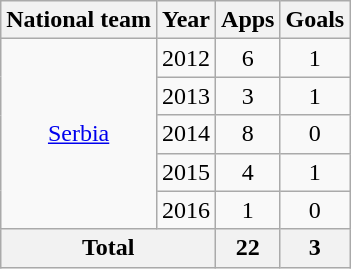<table class="wikitable" style="text-align:center">
<tr>
<th>National team</th>
<th>Year</th>
<th>Apps</th>
<th>Goals</th>
</tr>
<tr>
<td rowspan="5"><a href='#'>Serbia</a></td>
<td>2012</td>
<td>6</td>
<td>1</td>
</tr>
<tr>
<td>2013</td>
<td>3</td>
<td>1</td>
</tr>
<tr>
<td>2014</td>
<td>8</td>
<td>0</td>
</tr>
<tr>
<td>2015</td>
<td>4</td>
<td>1</td>
</tr>
<tr>
<td>2016</td>
<td>1</td>
<td>0</td>
</tr>
<tr>
<th colspan="2">Total</th>
<th>22</th>
<th>3</th>
</tr>
</table>
